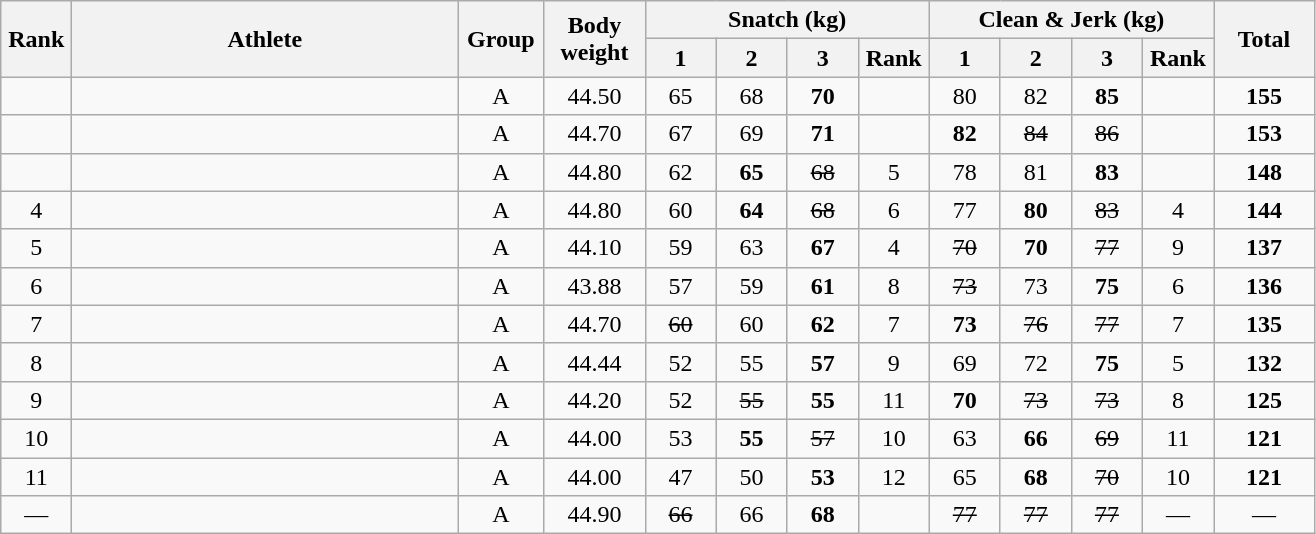<table class = "wikitable" style="text-align:center;">
<tr>
<th rowspan=2 width=40>Rank</th>
<th rowspan=2 width=250>Athlete</th>
<th rowspan=2 width=50>Group</th>
<th rowspan=2 width=60>Body weight</th>
<th colspan=4>Snatch (kg)</th>
<th colspan=4>Clean & Jerk (kg)</th>
<th rowspan=2 width=60>Total</th>
</tr>
<tr>
<th width=40>1</th>
<th width=40>2</th>
<th width=40>3</th>
<th width=40>Rank</th>
<th width=40>1</th>
<th width=40>2</th>
<th width=40>3</th>
<th width=40>Rank</th>
</tr>
<tr>
<td></td>
<td align=left></td>
<td>A</td>
<td>44.50</td>
<td>65</td>
<td>68</td>
<td><strong>70</strong></td>
<td></td>
<td>80</td>
<td>82</td>
<td><strong>85</strong></td>
<td></td>
<td><strong>155</strong></td>
</tr>
<tr>
<td></td>
<td align=left></td>
<td>A</td>
<td>44.70</td>
<td>67</td>
<td>69</td>
<td><strong>71</strong></td>
<td></td>
<td><strong>82</strong></td>
<td><s>84</s></td>
<td><s>86</s></td>
<td></td>
<td><strong>153</strong></td>
</tr>
<tr>
<td></td>
<td align=left></td>
<td>A</td>
<td>44.80</td>
<td>62</td>
<td><strong>65</strong></td>
<td><s>68</s></td>
<td>5</td>
<td>78</td>
<td>81</td>
<td><strong>83</strong></td>
<td></td>
<td><strong>148</strong></td>
</tr>
<tr>
<td>4</td>
<td align=left></td>
<td>A</td>
<td>44.80</td>
<td>60</td>
<td><strong>64</strong></td>
<td><s>68</s></td>
<td>6</td>
<td>77</td>
<td><strong>80</strong></td>
<td><s>83</s></td>
<td>4</td>
<td><strong>144</strong></td>
</tr>
<tr>
<td>5</td>
<td align=left></td>
<td>A</td>
<td>44.10</td>
<td>59</td>
<td>63</td>
<td><strong>67</strong></td>
<td>4</td>
<td><s>70</s></td>
<td><strong>70</strong></td>
<td><s>77</s></td>
<td>9</td>
<td><strong>137</strong></td>
</tr>
<tr>
<td>6</td>
<td align=left></td>
<td>A</td>
<td>43.88</td>
<td>57</td>
<td>59</td>
<td><strong>61</strong></td>
<td>8</td>
<td><s>73</s></td>
<td>73</td>
<td><strong>75</strong></td>
<td>6</td>
<td><strong>136</strong></td>
</tr>
<tr>
<td>7</td>
<td align=left></td>
<td>A</td>
<td>44.70</td>
<td><s>60</s></td>
<td>60</td>
<td><strong>62</strong></td>
<td>7</td>
<td><strong>73</strong></td>
<td><s>76</s></td>
<td><s>77</s></td>
<td>7</td>
<td><strong>135</strong></td>
</tr>
<tr>
<td>8</td>
<td align=left></td>
<td>A</td>
<td>44.44</td>
<td>52</td>
<td>55</td>
<td><strong>57</strong></td>
<td>9</td>
<td>69</td>
<td>72</td>
<td><strong>75</strong></td>
<td>5</td>
<td><strong>132</strong></td>
</tr>
<tr>
<td>9</td>
<td align=left></td>
<td>A</td>
<td>44.20</td>
<td>52</td>
<td><s>55</s></td>
<td><strong>55</strong></td>
<td>11</td>
<td><strong>70</strong></td>
<td><s>73</s></td>
<td><s>73</s></td>
<td>8</td>
<td><strong>125</strong></td>
</tr>
<tr>
<td>10</td>
<td align=left></td>
<td>A</td>
<td>44.00</td>
<td>53</td>
<td><strong>55</strong></td>
<td><s>57</s></td>
<td>10</td>
<td>63</td>
<td><strong>66</strong></td>
<td><s>69</s></td>
<td>11</td>
<td><strong>121</strong></td>
</tr>
<tr>
<td>11</td>
<td align=left></td>
<td>A</td>
<td>44.00</td>
<td>47</td>
<td>50</td>
<td><strong>53</strong></td>
<td>12</td>
<td>65</td>
<td><strong>68</strong></td>
<td><s>70</s></td>
<td>10</td>
<td><strong>121</strong></td>
</tr>
<tr>
<td>—</td>
<td align=left></td>
<td>A</td>
<td>44.90</td>
<td><s>66</s></td>
<td>66</td>
<td><strong>68</strong></td>
<td></td>
<td><s>77</s></td>
<td><s>77</s></td>
<td><s>77</s></td>
<td>—</td>
<td>—</td>
</tr>
</table>
